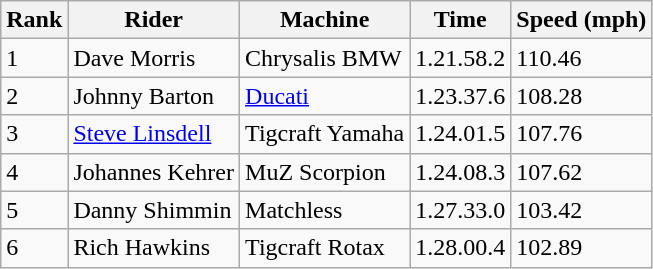<table class="wikitable">
<tr>
<th>Rank</th>
<th>Rider</th>
<th>Machine</th>
<th>Time</th>
<th>Speed (mph)</th>
</tr>
<tr>
<td>1</td>
<td> Dave Morris</td>
<td>Chrysalis BMW</td>
<td>1.21.58.2</td>
<td>110.46</td>
</tr>
<tr>
<td>2</td>
<td> Johnny Barton</td>
<td><a href='#'>Ducati</a></td>
<td>1.23.37.6</td>
<td>108.28</td>
</tr>
<tr>
<td>3</td>
<td> <a href='#'>Steve Linsdell</a></td>
<td>Tigcraft Yamaha</td>
<td>1.24.01.5</td>
<td>107.76</td>
</tr>
<tr>
<td>4</td>
<td> Johannes Kehrer</td>
<td>MuZ Scorpion</td>
<td>1.24.08.3</td>
<td>107.62</td>
</tr>
<tr>
<td>5</td>
<td> Danny Shimmin</td>
<td>Matchless</td>
<td>1.27.33.0</td>
<td>103.42</td>
</tr>
<tr>
<td>6</td>
<td> Rich Hawkins</td>
<td>Tigcraft Rotax</td>
<td>1.28.00.4</td>
<td>102.89</td>
</tr>
</table>
